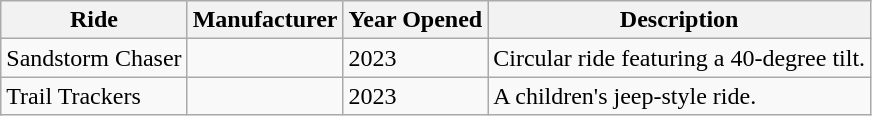<table class=wikitable>
<tr>
<th>Ride</th>
<th>Manufacturer</th>
<th>Year Opened</th>
<th>Description</th>
</tr>
<tr>
<td>Sandstorm Chaser</td>
<td></td>
<td>2023</td>
<td>Circular ride featuring a 40-degree tilt.</td>
</tr>
<tr>
<td>Trail Trackers</td>
<td></td>
<td>2023</td>
<td>A children's jeep-style ride.</td>
</tr>
</table>
